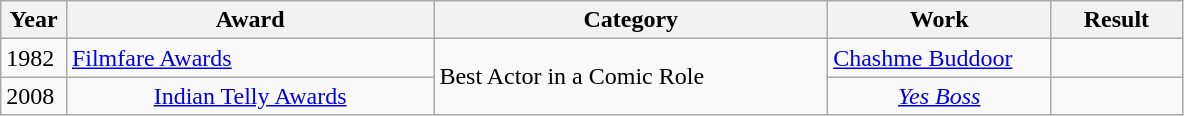<table class="wikitable sortable">
<tr>
<th width=5%>Year</th>
<th style="width:28%;">Award</th>
<th style="width:30%;">Category</th>
<th style="width:17%;">Work</th>
<th style="width:10%;">Result</th>
</tr>
<tr>
<td>1982</td>
<td><a href='#'>Filmfare Awards</a></td>
<td rowspan="2">Best Actor in a Comic Role</td>
<td><a href='#'>Chashme Buddoor</a></td>
<td></td>
</tr>
<tr>
<td>2008</td>
<td style="text-align:center;"><a href='#'>Indian Telly Awards</a></td>
<td style="text-align:center;"><em><a href='#'>Yes Boss</a></em></td>
<td></td>
</tr>
</table>
